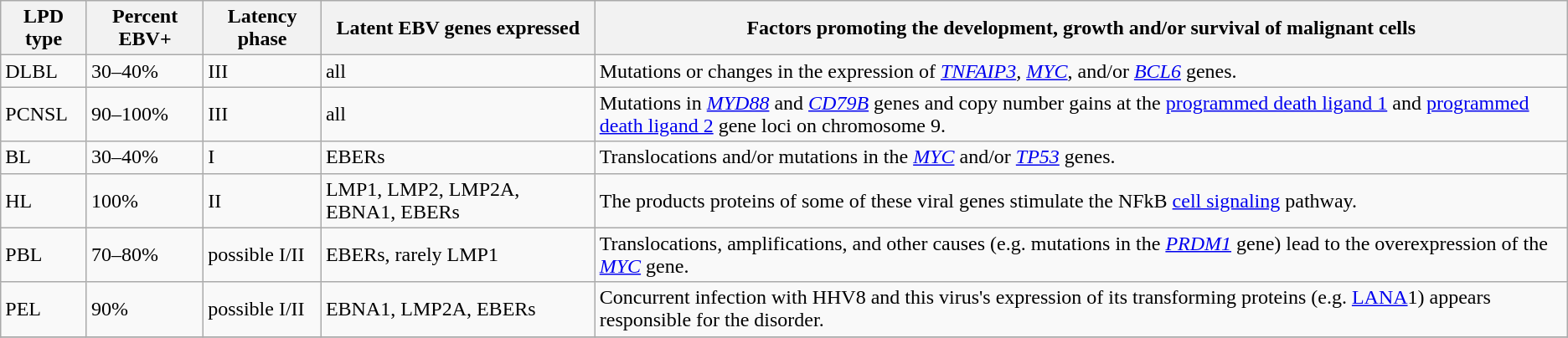<table class="wikitable">
<tr>
<th>LPD type</th>
<th>Percent EBV+</th>
<th>Latency phase</th>
<th>Latent EBV genes expressed</th>
<th>Factors promoting the development, growth and/or survival of malignant cells</th>
</tr>
<tr>
<td>DLBL</td>
<td>30–40%</td>
<td>III</td>
<td>all</td>
<td>Mutations or changes in the expression of <em><a href='#'>TNFAIP3</a>, <a href='#'>MYC</a></em>, and/or <em><a href='#'>BCL6</a></em> genes.</td>
</tr>
<tr>
<td>PCNSL</td>
<td>90–100%</td>
<td>III</td>
<td>all</td>
<td>Mutations in <em><a href='#'>MYD88</a></em> and <em><a href='#'>CD79B</a></em> genes and copy number gains at the <a href='#'>programmed death ligand 1</a> and <a href='#'>programmed death ligand 2</a> gene loci on chromosome 9.</td>
</tr>
<tr>
<td>BL</td>
<td>30–40%</td>
<td>I</td>
<td>EBERs</td>
<td>Translocations and/or mutations in the <em><a href='#'>MYC</a></em> and/or <em><a href='#'>TP53</a></em> genes.</td>
</tr>
<tr>
<td>HL</td>
<td>100%</td>
<td>II</td>
<td>LMP1, LMP2, LMP2A, EBNA1, EBERs</td>
<td>The products proteins of some of these viral genes stimulate the NFkB <a href='#'>cell signaling</a> pathway.</td>
</tr>
<tr>
<td>PBL</td>
<td>70–80%</td>
<td>possible I/II</td>
<td>EBERs, rarely LMP1</td>
<td>Translocations, amplifications, and other causes (e.g. mutations in the <em><a href='#'>PRDM1</a></em> gene) lead to the overexpression of the <em><a href='#'>MYC</a></em> gene.</td>
</tr>
<tr>
<td>PEL</td>
<td>90%</td>
<td>possible I/II</td>
<td>EBNA1, LMP2A, EBERs</td>
<td>Concurrent infection with HHV8 and this virus's expression of its transforming proteins (e.g. <a href='#'>LANA</a>1) appears responsible for the disorder.</td>
</tr>
<tr>
</tr>
</table>
